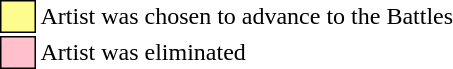<table class="toccolours" style="font-size: 100%; white-space: nowrap">
<tr>
<td style="background:#FDFC8F; border: 1px solid black">     </td>
<td>Artist was chosen to advance to the Battles</td>
</tr>
<tr>
<td style="background:pink; border: 1px solid black">     </td>
<td>Artist was eliminated</td>
</tr>
</table>
